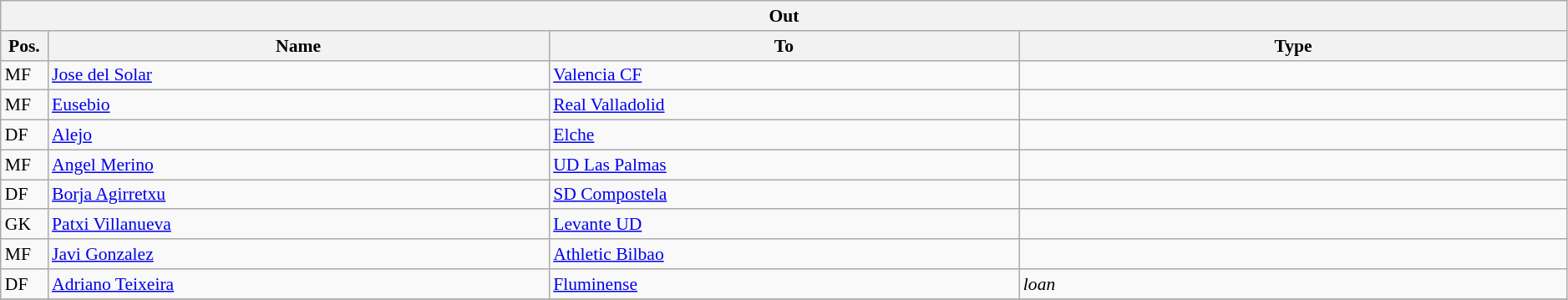<table class="wikitable" style="font-size:90%;width:99%;">
<tr>
<th colspan="4">Out</th>
</tr>
<tr>
<th width=3%>Pos.</th>
<th width=32%>Name</th>
<th width=30%>To</th>
<th width=35%>Type</th>
</tr>
<tr>
<td>MF</td>
<td><a href='#'>Jose del Solar</a></td>
<td><a href='#'>Valencia CF</a></td>
<td></td>
</tr>
<tr>
<td>MF</td>
<td><a href='#'>Eusebio</a></td>
<td><a href='#'>Real Valladolid</a></td>
<td></td>
</tr>
<tr>
<td>DF</td>
<td><a href='#'>Alejo</a></td>
<td><a href='#'>Elche</a></td>
<td></td>
</tr>
<tr>
<td>MF</td>
<td><a href='#'>Angel Merino</a></td>
<td><a href='#'>UD Las Palmas</a></td>
<td></td>
</tr>
<tr>
<td>DF</td>
<td><a href='#'>Borja Agirretxu</a></td>
<td><a href='#'>SD Compostela</a></td>
<td></td>
</tr>
<tr>
<td>GK</td>
<td><a href='#'>Patxi Villanueva</a></td>
<td><a href='#'>Levante UD</a></td>
<td></td>
</tr>
<tr>
<td>MF</td>
<td><a href='#'>Javi Gonzalez</a></td>
<td><a href='#'>Athletic Bilbao</a></td>
<td></td>
</tr>
<tr>
<td>DF</td>
<td><a href='#'>Adriano Teixeira</a></td>
<td><a href='#'>Fluminense</a></td>
<td><em>loan</em></td>
</tr>
<tr>
</tr>
</table>
